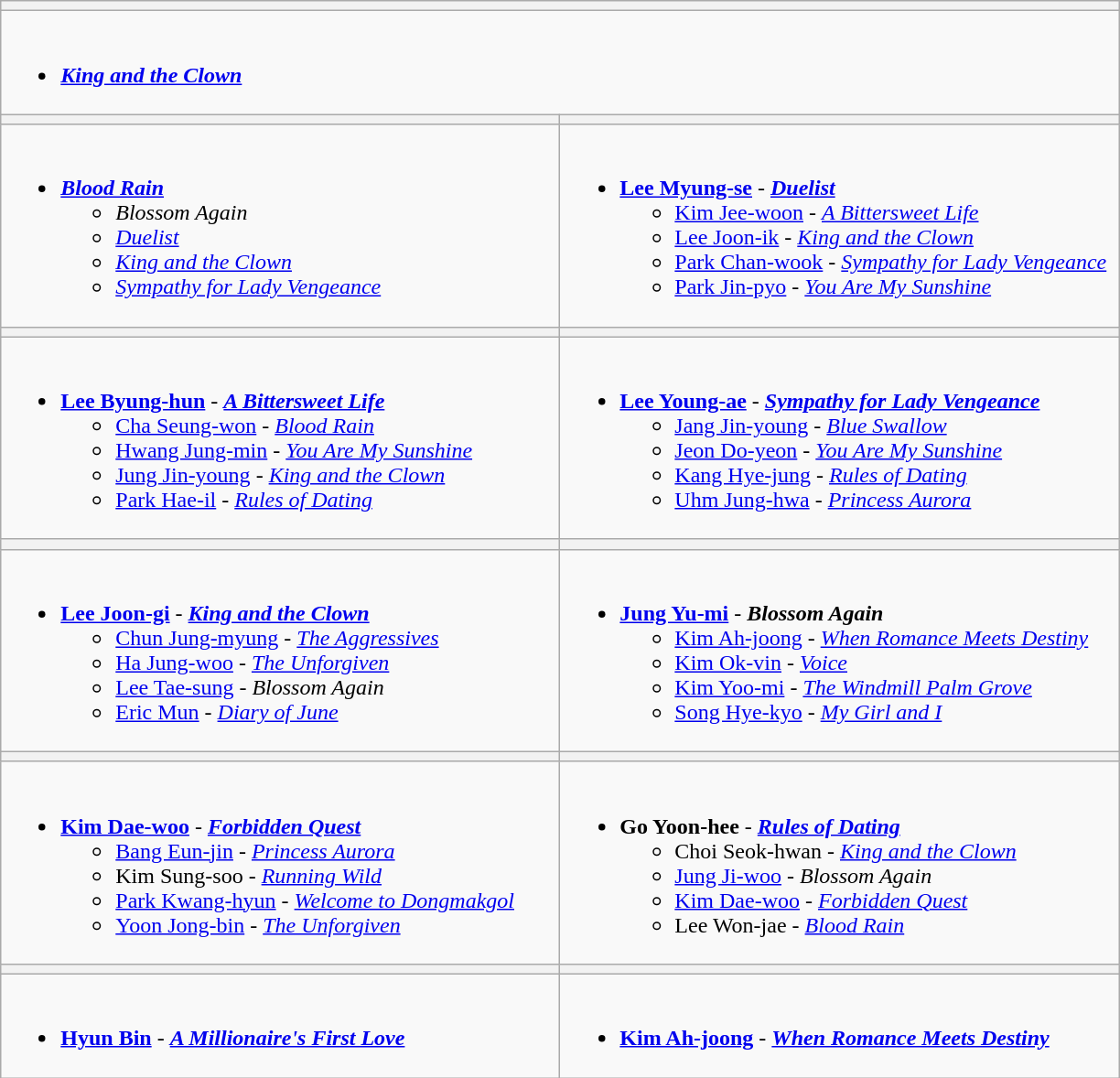<table class="wikitable">
<tr>
<th colspan="2"></th>
</tr>
<tr>
<td valign="top" colspan="2"><br><ul><li><strong><em><a href='#'>King and the Clown</a></em></strong></li></ul></td>
</tr>
<tr>
<th style="width:400px;"></th>
<th style="width:400px;"></th>
</tr>
<tr>
<td valign="top"><br><ul><li><strong><em><a href='#'>Blood Rain</a></em></strong><ul><li><em>Blossom Again</em></li><li><em><a href='#'>Duelist</a></em></li><li><em><a href='#'>King and the Clown</a></em></li><li><em><a href='#'>Sympathy for Lady Vengeance</a></em></li></ul></li></ul></td>
<td valign="top"><br><ul><li><strong><a href='#'>Lee Myung-se</a></strong> - <strong><em><a href='#'>Duelist</a></em></strong><ul><li><a href='#'>Kim Jee-woon</a> - <em><a href='#'>A Bittersweet Life</a></em></li><li><a href='#'>Lee Joon-ik</a> - <em><a href='#'>King and the Clown</a></em></li><li><a href='#'>Park Chan-wook</a> - <em><a href='#'>Sympathy for Lady Vengeance</a></em></li><li><a href='#'>Park Jin-pyo</a> - <em><a href='#'>You Are My Sunshine</a></em></li></ul></li></ul></td>
</tr>
<tr>
<th></th>
<th></th>
</tr>
<tr>
<td valign="top"><br><ul><li><strong><a href='#'>Lee Byung-hun</a></strong> - <strong><em><a href='#'>A Bittersweet Life</a></em></strong><ul><li><a href='#'>Cha Seung-won</a> - <em><a href='#'>Blood Rain</a></em></li><li><a href='#'>Hwang Jung-min</a> - <em><a href='#'>You Are My Sunshine</a></em></li><li><a href='#'>Jung Jin-young</a> - <em><a href='#'>King and the Clown</a></em></li><li><a href='#'>Park Hae-il</a> - <em><a href='#'>Rules of Dating</a></em></li></ul></li></ul></td>
<td valign="top"><br><ul><li><strong><a href='#'>Lee Young-ae</a></strong> - <strong><em><a href='#'>Sympathy for Lady Vengeance</a></em></strong><ul><li><a href='#'>Jang Jin-young</a> - <em><a href='#'>Blue Swallow</a></em></li><li><a href='#'>Jeon Do-yeon</a> - <em><a href='#'>You Are My Sunshine</a></em></li><li><a href='#'>Kang Hye-jung</a> - <em><a href='#'>Rules of Dating</a></em></li><li><a href='#'>Uhm Jung-hwa</a> - <em><a href='#'>Princess Aurora</a></em></li></ul></li></ul></td>
</tr>
<tr>
<th></th>
<th></th>
</tr>
<tr>
<td valign="top"><br><ul><li><strong><a href='#'>Lee Joon-gi</a></strong> - <strong><em><a href='#'>King and the Clown</a></em></strong><ul><li><a href='#'>Chun Jung-myung</a> - <em><a href='#'>The Aggressives</a></em></li><li><a href='#'>Ha Jung-woo</a> - <em><a href='#'>The Unforgiven</a></em></li><li><a href='#'>Lee Tae-sung</a> - <em>Blossom Again</em></li><li><a href='#'>Eric Mun</a> - <em><a href='#'>Diary of June</a></em></li></ul></li></ul></td>
<td valign="top"><br><ul><li><strong><a href='#'>Jung Yu-mi</a></strong> - <strong><em>Blossom Again</em></strong><ul><li><a href='#'>Kim Ah-joong</a> - <em><a href='#'>When Romance Meets Destiny</a></em></li><li><a href='#'>Kim Ok-vin</a> - <em><a href='#'>Voice</a></em></li><li><a href='#'>Kim Yoo-mi</a> - <em><a href='#'>The Windmill Palm Grove</a></em></li><li><a href='#'>Song Hye-kyo</a> - <em><a href='#'>My Girl and I</a></em></li></ul></li></ul></td>
</tr>
<tr>
<th></th>
<th></th>
</tr>
<tr>
<td valign="top"><br><ul><li><strong><a href='#'>Kim Dae-woo</a></strong> - <strong><em><a href='#'>Forbidden Quest</a></em></strong><ul><li><a href='#'>Bang Eun-jin</a> - <em><a href='#'>Princess Aurora</a></em></li><li>Kim Sung-soo - <em><a href='#'>Running Wild</a></em></li><li><a href='#'>Park Kwang-hyun</a> - <em><a href='#'>Welcome to Dongmakgol</a></em></li><li><a href='#'>Yoon Jong-bin</a> - <em><a href='#'>The Unforgiven</a></em></li></ul></li></ul></td>
<td valign="top"><br><ul><li><strong>Go Yoon-hee</strong> - <strong><em><a href='#'>Rules of Dating</a></em></strong><ul><li>Choi Seok-hwan - <em><a href='#'>King and the Clown</a></em></li><li><a href='#'>Jung Ji-woo</a> - <em>Blossom Again</em></li><li><a href='#'>Kim Dae-woo</a> - <em><a href='#'>Forbidden Quest</a></em></li><li>Lee Won-jae - <em><a href='#'>Blood Rain</a></em></li></ul></li></ul></td>
</tr>
<tr>
<th></th>
<th></th>
</tr>
<tr>
<td valign="top"><br><ul><li><strong><a href='#'>Hyun Bin</a></strong> - <strong><em><a href='#'>A Millionaire's First Love</a></em></strong></li></ul></td>
<td valign="top"><br><ul><li><strong><a href='#'>Kim Ah-joong</a></strong> - <strong><em><a href='#'>When Romance Meets Destiny</a></em></strong></li></ul></td>
</tr>
</table>
